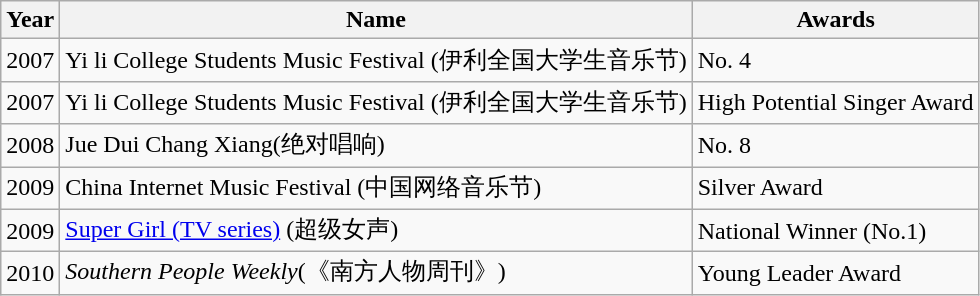<table class="wikitable">
<tr>
<th>Year</th>
<th>Name</th>
<th>Awards</th>
</tr>
<tr>
<td>2007</td>
<td>Yi li College Students Music Festival (伊利全国大学生音乐节)</td>
<td>No. 4</td>
</tr>
<tr>
<td>2007</td>
<td>Yi li College Students Music Festival (伊利全国大学生音乐节)</td>
<td>High Potential Singer Award</td>
</tr>
<tr>
<td>2008</td>
<td>Jue Dui Chang Xiang(绝对唱响)</td>
<td>No. 8</td>
</tr>
<tr>
<td>2009</td>
<td>China Internet Music Festival (中国网络音乐节)</td>
<td>Silver Award</td>
</tr>
<tr>
<td>2009</td>
<td><a href='#'>Super Girl (TV series)</a> (超级女声)</td>
<td>National Winner (No.1)</td>
</tr>
<tr>
<td>2010</td>
<td><em>Southern People Weekly</em>(《南方人物周刊》)</td>
<td>Young Leader Award</td>
</tr>
</table>
